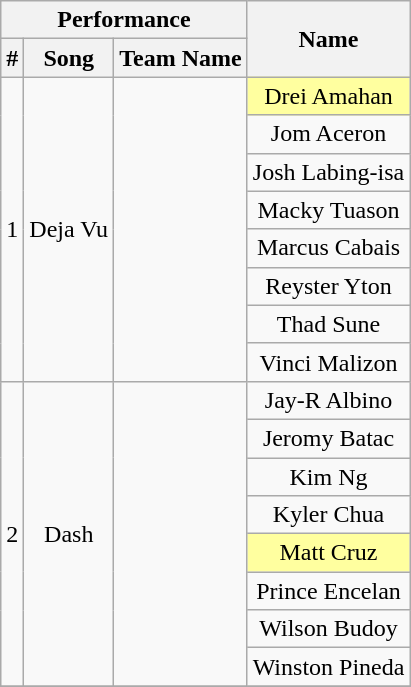<table class="wikitable sortable" style="text-align:center;">
<tr>
<th colspan="3" class=unsortable>Performance</th>
<th rowspan="2" class=unsortable>Name</th>
</tr>
<tr>
<th class=unsortable>#</th>
<th class=unsortable>Song</th>
<th class=unsortable>Team Name</th>
</tr>
<tr>
<td rowspan="8">1</td>
<td rowspan="8">Deja Vu</td>
<td rowspan="8"></td>
<td style="background:#FFFF9F;">Drei Amahan</td>
</tr>
<tr>
<td>Jom Aceron</td>
</tr>
<tr>
<td>Josh Labing-isa</td>
</tr>
<tr>
<td>Macky Tuason</td>
</tr>
<tr>
<td>Marcus Cabais</td>
</tr>
<tr>
<td>Reyster Yton</td>
</tr>
<tr>
<td>Thad Sune</td>
</tr>
<tr>
<td>Vinci Malizon</td>
</tr>
<tr>
<td rowspan="8">2</td>
<td rowspan="8">Dash</td>
<td rowspan="8"></td>
<td>Jay-R Albino</td>
</tr>
<tr>
<td>Jeromy Batac</td>
</tr>
<tr>
<td>Kim Ng</td>
</tr>
<tr>
<td>Kyler Chua</td>
</tr>
<tr>
<td style="background:#FFFF9F;">Matt Cruz </td>
</tr>
<tr>
<td>Prince Encelan </td>
</tr>
<tr>
<td>Wilson Budoy</td>
</tr>
<tr>
<td>Winston Pineda</td>
</tr>
<tr>
</tr>
</table>
